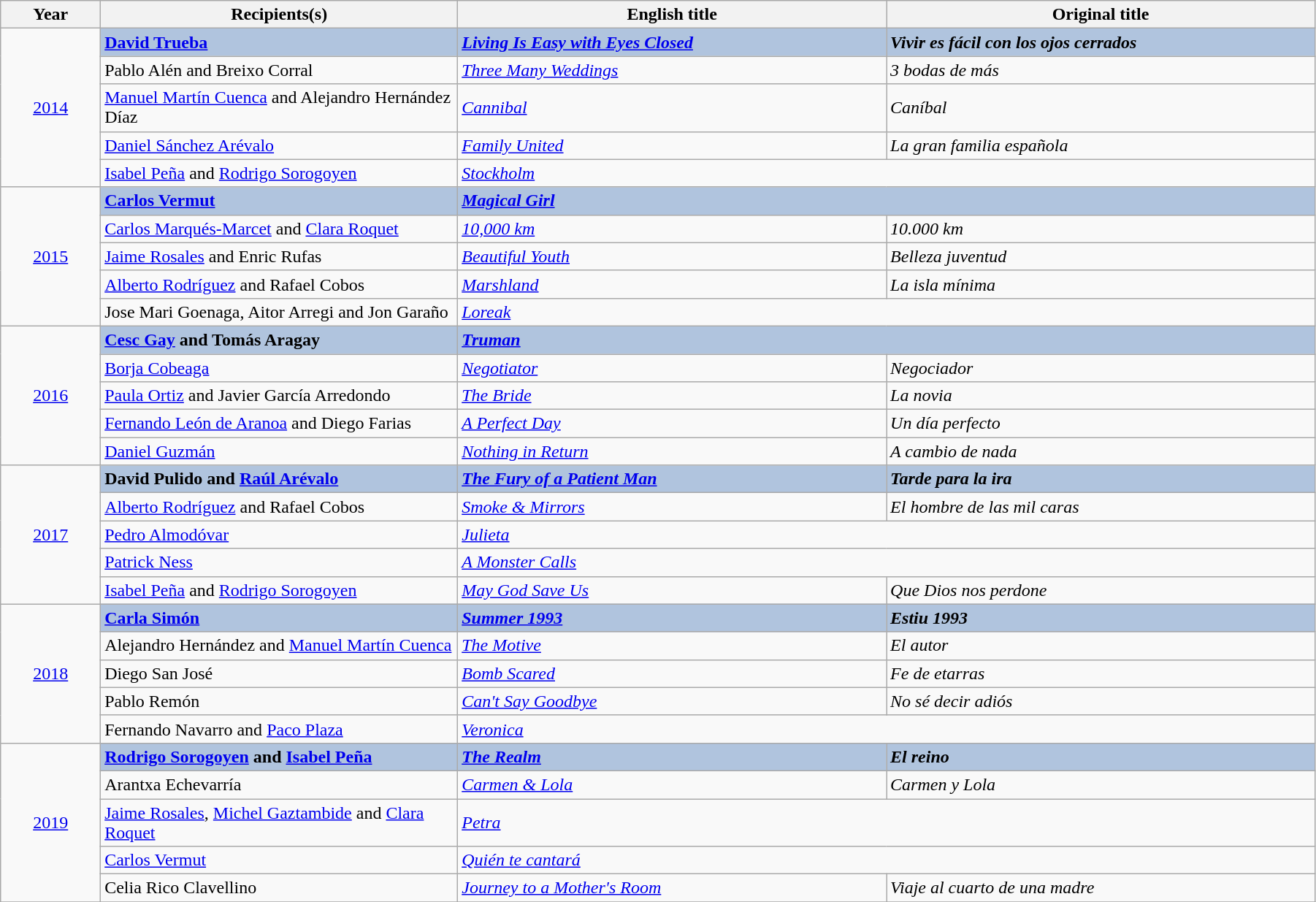<table class="wikitable" width="95%" cellpadding="5">
<tr>
<th width="7%">Year</th>
<th width="25%">Recipients(s)</th>
<th width="30%">English title</th>
<th width="30%">Original title</th>
</tr>
<tr>
<td rowspan=5 style="text-align:center"><a href='#'>2014</a><br></td>
<td style="background:#B0C4DE;"><strong><a href='#'>David Trueba</a></strong></td>
<td style="background:#B0C4DE;"><strong><em><a href='#'>Living Is Easy with Eyes Closed</a></em></strong></td>
<td style="background:#B0C4DE;"><strong><em>Vivir es fácil con los ojos cerrados</em></strong></td>
</tr>
<tr>
<td>Pablo Alén and Breixo Corral</td>
<td><em><a href='#'>Three Many Weddings</a></em></td>
<td><em>3 bodas de más</em></td>
</tr>
<tr>
<td><a href='#'>Manuel Martín Cuenca</a> and Alejandro Hernández Díaz</td>
<td><em><a href='#'>Cannibal</a></em></td>
<td><em>Caníbal</em></td>
</tr>
<tr>
<td><a href='#'>Daniel Sánchez Arévalo</a></td>
<td><em><a href='#'>Family United</a></em></td>
<td><em>La gran familia española</em></td>
</tr>
<tr>
<td><a href='#'>Isabel Peña</a> and <a href='#'>Rodrigo Sorogoyen</a></td>
<td colspan="2"><em><a href='#'>Stockholm</a></em></td>
</tr>
<tr>
<td rowspan=5 style="text-align:center"><a href='#'>2015</a><br></td>
<td style="background:#B0C4DE;"><strong><a href='#'>Carlos Vermut</a></strong></td>
<td colspan="2" style="background:#B0C4DE;"><strong><em><a href='#'>Magical Girl</a></em></strong></td>
</tr>
<tr>
<td><a href='#'>Carlos Marqués-Marcet</a> and <a href='#'>Clara Roquet</a></td>
<td><em><a href='#'>10,000 km</a></em></td>
<td><em>10.000 km</em></td>
</tr>
<tr>
<td><a href='#'>Jaime Rosales</a> and Enric Rufas</td>
<td><em><a href='#'>Beautiful Youth</a></em></td>
<td><em>Belleza juventud</em></td>
</tr>
<tr>
<td><a href='#'>Alberto Rodríguez</a> and Rafael Cobos</td>
<td><em><a href='#'>Marshland</a></em></td>
<td><em>La isla mínima</em></td>
</tr>
<tr>
<td>Jose Mari Goenaga, Aitor Arregi and Jon Garaño</td>
<td colspan="2"><em><a href='#'>Loreak</a></em></td>
</tr>
<tr>
<td rowspan=5 style="text-align:center"><a href='#'>2016</a><br></td>
<td style="background:#B0C4DE;"><strong><a href='#'>Cesc Gay</a> and Tomás Aragay</strong></td>
<td colspan="2" style="background:#B0C4DE;"><strong><em><a href='#'>Truman</a></em></strong></td>
</tr>
<tr>
<td><a href='#'>Borja Cobeaga</a></td>
<td><em><a href='#'>Negotiator</a></em></td>
<td><em>Negociador</em></td>
</tr>
<tr>
<td><a href='#'>Paula Ortiz</a> and Javier García Arredondo</td>
<td><em><a href='#'>The Bride</a></em></td>
<td><em>La novia</em></td>
</tr>
<tr>
<td><a href='#'>Fernando León de Aranoa</a> and Diego Farias</td>
<td><em><a href='#'>A Perfect Day</a></em></td>
<td><em>Un día perfecto</em></td>
</tr>
<tr>
<td><a href='#'>Daniel Guzmán</a></td>
<td><em><a href='#'>Nothing in Return</a></em></td>
<td><em>A cambio de nada</em></td>
</tr>
<tr>
<td rowspan=5 style="text-align:center"><a href='#'>2017</a><br></td>
<td style="background:#B0C4DE;"><strong>David Pulido and <a href='#'>Raúl Arévalo</a></strong></td>
<td style="background:#B0C4DE;"><strong><em><a href='#'>The Fury of a Patient Man</a></em></strong></td>
<td style="background:#B0C4DE;"><strong><em>Tarde para la ira</em></strong></td>
</tr>
<tr>
<td><a href='#'>Alberto Rodríguez</a> and Rafael Cobos</td>
<td><em><a href='#'>Smoke & Mirrors</a></em></td>
<td><em>El hombre de las mil caras</em></td>
</tr>
<tr>
<td><a href='#'>Pedro Almodóvar</a></td>
<td colspan="2"><em><a href='#'>Julieta</a></em></td>
</tr>
<tr>
<td><a href='#'>Patrick Ness</a></td>
<td colspan="2"><em><a href='#'>A Monster Calls</a></em></td>
</tr>
<tr>
<td><a href='#'>Isabel Peña</a> and <a href='#'>Rodrigo Sorogoyen</a></td>
<td><em><a href='#'>May God Save Us</a></em></td>
<td><em>Que Dios nos perdone</em></td>
</tr>
<tr>
<td rowspan=5 style="text-align:center"><a href='#'>2018</a><br></td>
<td style="background:#B0C4DE;"><strong><a href='#'>Carla Simón</a></strong></td>
<td style="background:#B0C4DE;"><strong><em><a href='#'>Summer 1993</a></em></strong></td>
<td style="background:#B0C4DE;"><strong><em>Estiu 1993</em></strong></td>
</tr>
<tr>
<td>Alejandro Hernández and <a href='#'>Manuel Martín Cuenca</a></td>
<td><em><a href='#'>The Motive</a></em></td>
<td><em>El autor</em></td>
</tr>
<tr>
<td>Diego San José</td>
<td><em><a href='#'>Bomb Scared</a></em></td>
<td><em>Fe de etarras</em></td>
</tr>
<tr>
<td>Pablo Remón</td>
<td><em><a href='#'>Can't Say Goodbye</a></em></td>
<td><em>No sé decir adiós</em></td>
</tr>
<tr>
<td>Fernando Navarro and <a href='#'>Paco Plaza</a></td>
<td colspan="2"><em><a href='#'>Veronica</a></em></td>
</tr>
<tr>
<td rowspan=5 style="text-align:center"><a href='#'>2019</a><br></td>
<td style="background:#B0C4DE;"><strong><a href='#'>Rodrigo Sorogoyen</a> and <a href='#'>Isabel Peña</a></strong></td>
<td style="background:#B0C4DE;"><strong><em><a href='#'>The Realm</a></em></strong></td>
<td style="background:#B0C4DE;"><strong><em>El reino</em></strong></td>
</tr>
<tr>
<td>Arantxa Echevarría</td>
<td><em><a href='#'>Carmen & Lola</a></em></td>
<td><em>Carmen y Lola</em></td>
</tr>
<tr>
<td><a href='#'>Jaime Rosales</a>, <a href='#'>Michel Gaztambide</a> and <a href='#'>Clara Roquet</a></td>
<td colspan="2"><em><a href='#'>Petra</a></em></td>
</tr>
<tr>
<td><a href='#'>Carlos Vermut</a></td>
<td colspan="2"><em><a href='#'>Quién te cantará</a></em></td>
</tr>
<tr>
<td>Celia Rico Clavellino</td>
<td><em><a href='#'>Journey to a Mother's Room</a></em></td>
<td><em>Viaje al cuarto de una madre</em></td>
</tr>
<tr>
</tr>
</table>
